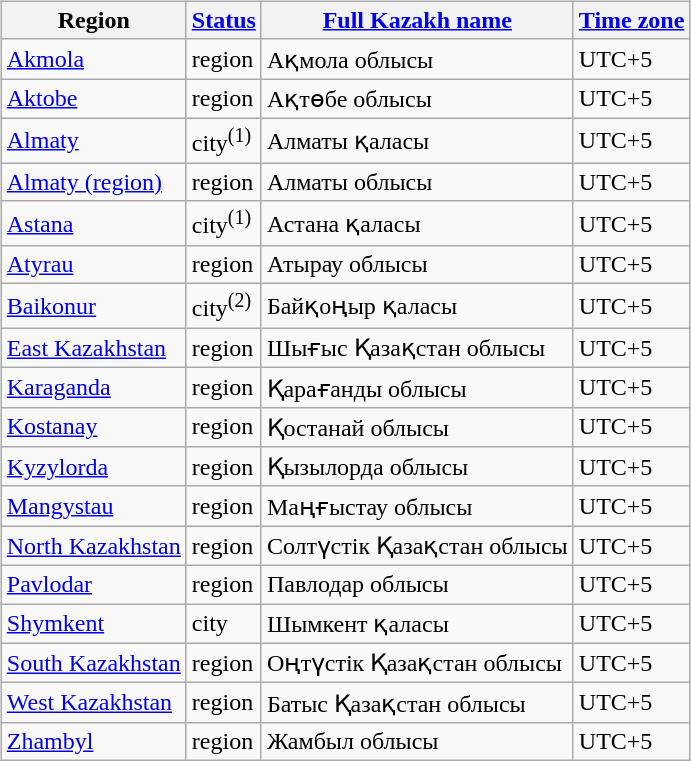<table style="background:transparent;" cellspacing="2px">
<tr>
<td><br><table class="wikitable sortable">
<tr>
<th>Region</th>
<th><a href='#'>Status</a></th>
<th><a href='#'>Full Kazakh name</a></th>
<th><a href='#'>Time zone</a></th>
</tr>
<tr>
<td><a href='#'>Akmola</a></td>
<td>region</td>
<td>Ақмола облысы</td>
<td>UTC+5</td>
</tr>
<tr>
<td><a href='#'>Aktobe</a></td>
<td>region</td>
<td>Ақтөбе облысы</td>
<td>UTC+5</td>
</tr>
<tr>
<td><a href='#'>Almaty</a></td>
<td>city<sup>(1)</sup></td>
<td>Алматы қаласы</td>
<td>UTC+5</td>
</tr>
<tr>
<td><a href='#'>Almaty (region)</a></td>
<td>region</td>
<td>Алматы облысы</td>
<td>UTC+5</td>
</tr>
<tr>
<td><a href='#'>Astana</a></td>
<td>city<sup>(1)</sup></td>
<td>Астана қаласы</td>
<td>UTC+5</td>
</tr>
<tr>
<td><a href='#'>Atyrau</a></td>
<td>region</td>
<td>Атырау облысы</td>
<td>UTC+5</td>
</tr>
<tr>
<td><a href='#'>Baikonur</a></td>
<td>city<sup>(2)</sup></td>
<td>Байқоңыр қаласы</td>
<td>UTC+5</td>
</tr>
<tr>
<td><a href='#'>East Kazakhstan</a></td>
<td>region</td>
<td>Шығыс Қазақстан облысы</td>
<td>UTC+5</td>
</tr>
<tr>
<td><a href='#'>Karaganda</a></td>
<td>region</td>
<td>Қарағанды облысы</td>
<td>UTC+5</td>
</tr>
<tr>
<td><a href='#'>Kostanay</a></td>
<td>region</td>
<td>Қостанай облысы</td>
<td>UTC+5</td>
</tr>
<tr>
<td><a href='#'>Kyzylorda</a></td>
<td>region</td>
<td>Қызылорда облысы</td>
<td>UTC+5</td>
</tr>
<tr>
<td><a href='#'>Mangystau</a></td>
<td>region</td>
<td>Маңғыстау облысы</td>
<td>UTC+5</td>
</tr>
<tr>
<td><a href='#'>North Kazakhstan</a></td>
<td>region</td>
<td>Солтүстік Қазақстан облысы</td>
<td>UTC+5</td>
</tr>
<tr>
<td><a href='#'>Pavlodar</a></td>
<td>region</td>
<td>Павлодар облысы</td>
<td>UTC+5</td>
</tr>
<tr>
<td><a href='#'>Shymkent</a></td>
<td>city</td>
<td>Шымкент қаласы</td>
<td>UTC+5</td>
</tr>
<tr>
<td><a href='#'>South Kazakhstan</a></td>
<td>region</td>
<td>Оңтүстік Қазақстан облысы</td>
<td>UTC+5</td>
</tr>
<tr>
<td><a href='#'>West Kazakhstan</a></td>
<td>region</td>
<td>Батыс Қазақстан облысы</td>
<td>UTC+5</td>
</tr>
<tr>
<td><a href='#'>Zhambyl</a></td>
<td>region</td>
<td>Жамбыл облысы</td>
<td>UTC+5</td>
</tr>
</table>
</td>
<td></td>
</tr>
</table>
